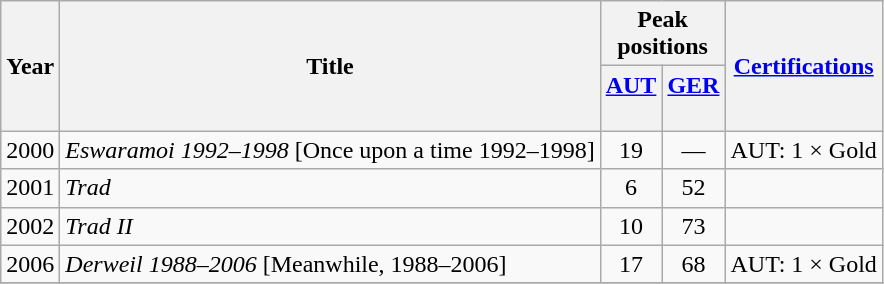<table class="wikitable">
<tr>
<th rowspan="2">Year</th>
<th rowspan="2">Title</th>
<th colspan="2">Peak positions</th>
<th rowspan="2"><a href='#'>Certifications</a></th>
</tr>
<tr>
<th width="30"><a href='#'>AUT</a><br><br></th>
<th width="30"><a href='#'>GER</a><br><br></th>
</tr>
<tr>
<td>2000</td>
<td><em>Eswaramoi 1992–1998</em> [Once upon a time 1992–1998]</td>
<td align="center" >19</td>
<td align="center" >—</td>
<td align="center">AUT: 1 × Gold</td>
</tr>
<tr>
<td>2001</td>
<td><em>Trad</em></td>
<td align="center" >6</td>
<td align="center" >52</td>
<td></td>
</tr>
<tr>
<td>2002</td>
<td><em>Trad II</em></td>
<td align="center" >10</td>
<td align="center" >73</td>
<td></td>
</tr>
<tr>
<td>2006</td>
<td><em>Derweil 1988–2006</em> [Meanwhile, 1988–2006]</td>
<td align="center" >17</td>
<td align="center" >68</td>
<td align="center">AUT: 1 × Gold</td>
</tr>
<tr>
</tr>
</table>
